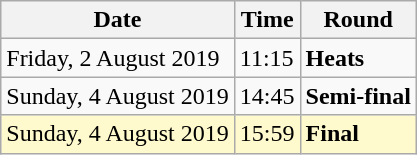<table class="wikitable">
<tr>
<th>Date</th>
<th>Time</th>
<th>Round</th>
</tr>
<tr>
<td>Friday, 2 August 2019</td>
<td>11:15</td>
<td><strong>Heats</strong></td>
</tr>
<tr>
<td>Sunday, 4 August 2019</td>
<td>14:45</td>
<td><strong>Semi-final</strong></td>
</tr>
<tr style=background:lemonchiffon>
<td>Sunday, 4 August 2019</td>
<td>15:59</td>
<td><strong>Final</strong></td>
</tr>
</table>
